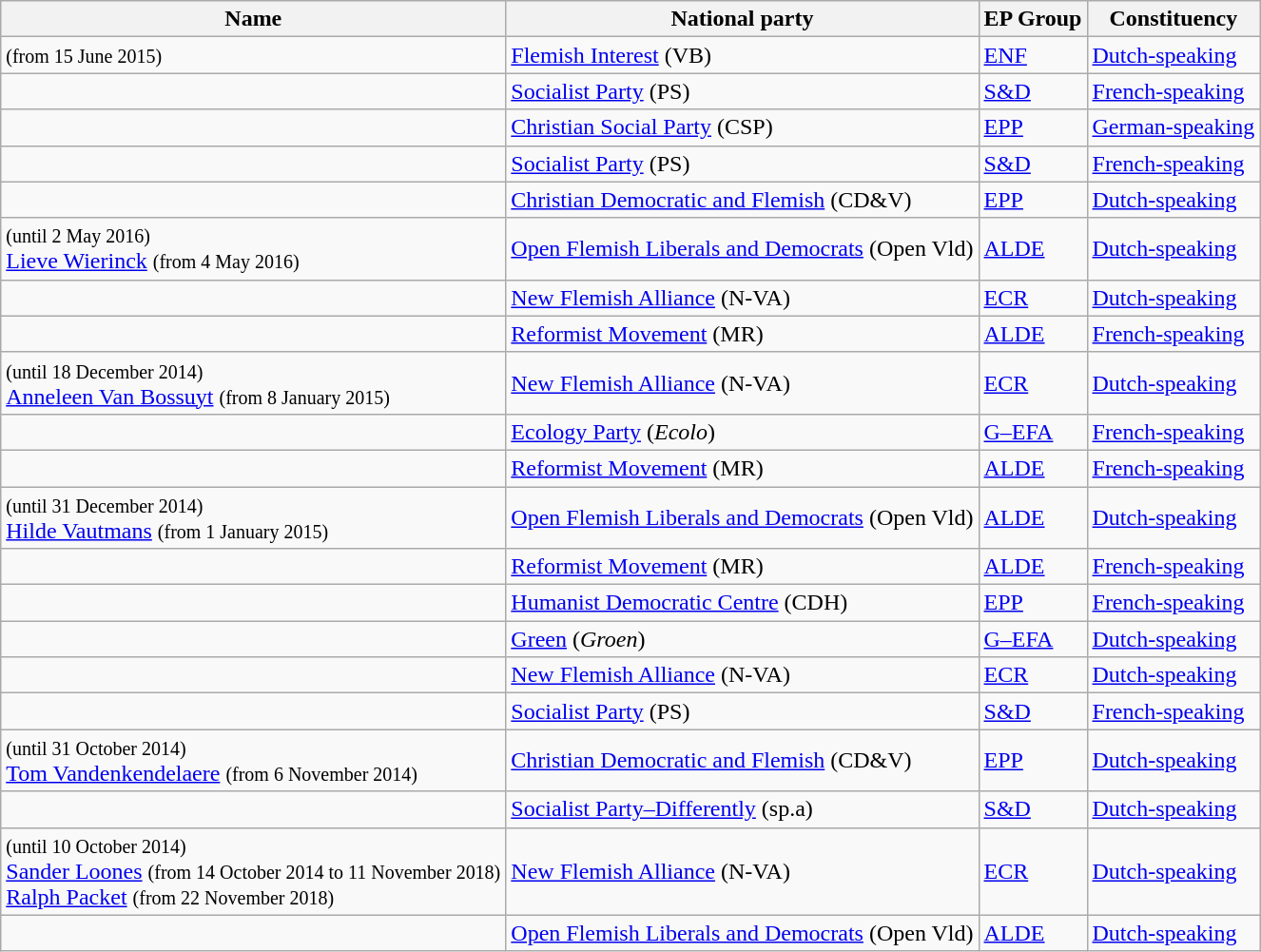<table class="sortable wikitable">
<tr>
<th>Name</th>
<th>National party</th>
<th>EP Group</th>
<th>Constituency</th>
</tr>
<tr>
<td> <small>(from 15 June 2015)</small></td>
<td> <a href='#'>Flemish Interest</a> (VB)</td>
<td> <a href='#'>ENF</a></td>
<td><a href='#'>Dutch-speaking</a></td>
</tr>
<tr>
<td></td>
<td> <a href='#'>Socialist Party</a> (PS)</td>
<td> <a href='#'>S&D</a></td>
<td><a href='#'>French-speaking</a></td>
</tr>
<tr>
<td></td>
<td> <a href='#'>Christian Social Party</a> (CSP)</td>
<td> <a href='#'>EPP</a></td>
<td><a href='#'>German-speaking</a></td>
</tr>
<tr>
<td></td>
<td> <a href='#'>Socialist Party</a> (PS)</td>
<td> <a href='#'>S&D</a></td>
<td><a href='#'>French-speaking</a></td>
</tr>
<tr>
<td></td>
<td> <a href='#'>Christian Democratic and Flemish</a> (CD&V)</td>
<td> <a href='#'>EPP</a></td>
<td><a href='#'>Dutch-speaking</a></td>
</tr>
<tr>
<td><small>(until 2 May 2016)</small><br><a href='#'>Lieve Wierinck</a> <small>(from 4 May 2016)</small></td>
<td> <a href='#'>Open Flemish Liberals and Democrats</a> (Open Vld)</td>
<td> <a href='#'>ALDE</a></td>
<td><a href='#'>Dutch-speaking</a></td>
</tr>
<tr>
<td></td>
<td> <a href='#'>New Flemish Alliance</a> (N-VA)</td>
<td> <a href='#'>ECR</a></td>
<td><a href='#'>Dutch-speaking</a></td>
</tr>
<tr>
<td></td>
<td> <a href='#'>Reformist Movement</a> (MR)</td>
<td> <a href='#'>ALDE</a></td>
<td><a href='#'>French-speaking</a></td>
</tr>
<tr>
<td> <small>(until 18 December 2014)</small><br><a href='#'>Anneleen Van Bossuyt</a> <small>(from 8 January 2015)</small></td>
<td> <a href='#'>New Flemish Alliance</a> (N-VA)</td>
<td> <a href='#'>ECR</a></td>
<td><a href='#'>Dutch-speaking</a></td>
</tr>
<tr>
<td></td>
<td> <a href='#'>Ecology Party</a> (<em>Ecolo</em>)</td>
<td> <a href='#'>G–EFA</a></td>
<td><a href='#'>French-speaking</a></td>
</tr>
<tr>
<td></td>
<td> <a href='#'>Reformist Movement</a> (MR)</td>
<td> <a href='#'>ALDE</a></td>
<td><a href='#'>French-speaking</a></td>
</tr>
<tr>
<td> <small>(until 31 December 2014)</small><br><a href='#'>Hilde Vautmans</a> <small>(from 1 January 2015)</small></td>
<td> <a href='#'>Open Flemish Liberals and Democrats</a> (Open Vld)</td>
<td> <a href='#'>ALDE</a></td>
<td><a href='#'>Dutch-speaking</a></td>
</tr>
<tr>
<td></td>
<td> <a href='#'>Reformist Movement</a> (MR)</td>
<td> <a href='#'>ALDE</a></td>
<td><a href='#'>French-speaking</a></td>
</tr>
<tr>
<td></td>
<td> <a href='#'>Humanist Democratic Centre</a> (CDH)</td>
<td> <a href='#'>EPP</a></td>
<td><a href='#'>French-speaking</a></td>
</tr>
<tr>
<td></td>
<td> <a href='#'>Green</a> (<em>Groen</em>)</td>
<td> <a href='#'>G–EFA</a></td>
<td><a href='#'>Dutch-speaking</a></td>
</tr>
<tr>
<td></td>
<td> <a href='#'>New Flemish Alliance</a> (N-VA)</td>
<td> <a href='#'>ECR</a></td>
<td><a href='#'>Dutch-speaking</a></td>
</tr>
<tr>
<td></td>
<td> <a href='#'>Socialist Party</a> (PS)</td>
<td> <a href='#'>S&D</a></td>
<td><a href='#'>French-speaking</a></td>
</tr>
<tr>
<td> <small>(until 31 October 2014)</small><br><a href='#'>Tom Vandenkendelaere</a> <small>(from 6 November 2014)</small></td>
<td> <a href='#'>Christian Democratic and Flemish</a> (CD&V)</td>
<td> <a href='#'>EPP</a></td>
<td><a href='#'>Dutch-speaking</a></td>
</tr>
<tr>
<td></td>
<td> <a href='#'>Socialist Party–Differently</a> (sp.a)</td>
<td> <a href='#'>S&D</a></td>
<td><a href='#'>Dutch-speaking</a></td>
</tr>
<tr>
<td> <small>(until 10 October 2014)</small><br><a href='#'>Sander Loones</a> <small>(from 14 October 2014 to 11 November 2018)</small><br> <a href='#'>Ralph Packet</a> <small>(from 22 November 2018)</small></td>
<td> <a href='#'>New Flemish Alliance</a> (N-VA)</td>
<td> <a href='#'>ECR</a></td>
<td><a href='#'>Dutch-speaking</a></td>
</tr>
<tr>
<td></td>
<td> <a href='#'>Open Flemish Liberals and Democrats</a> (Open Vld)</td>
<td> <a href='#'>ALDE</a></td>
<td><a href='#'>Dutch-speaking</a></td>
</tr>
</table>
